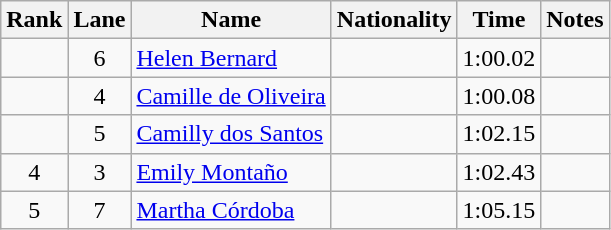<table class="wikitable sortable" style="text-align:center">
<tr>
<th>Rank</th>
<th>Lane</th>
<th>Name</th>
<th>Nationality</th>
<th>Time</th>
<th>Notes</th>
</tr>
<tr>
<td></td>
<td>6</td>
<td align=left><a href='#'>Helen Bernard</a></td>
<td align=left></td>
<td>1:00.02</td>
<td></td>
</tr>
<tr>
<td></td>
<td>4</td>
<td align=left><a href='#'>Camille de Oliveira</a></td>
<td align=left></td>
<td>1:00.08</td>
<td></td>
</tr>
<tr>
<td></td>
<td>5</td>
<td align=left><a href='#'>Camilly dos Santos</a></td>
<td align=left></td>
<td>1:02.15</td>
<td></td>
</tr>
<tr>
<td>4</td>
<td>3</td>
<td align=left><a href='#'>Emily Montaño</a></td>
<td align=left></td>
<td>1:02.43</td>
<td></td>
</tr>
<tr>
<td>5</td>
<td>7</td>
<td align=left><a href='#'>Martha Córdoba</a></td>
<td align=left></td>
<td>1:05.15</td>
<td></td>
</tr>
</table>
